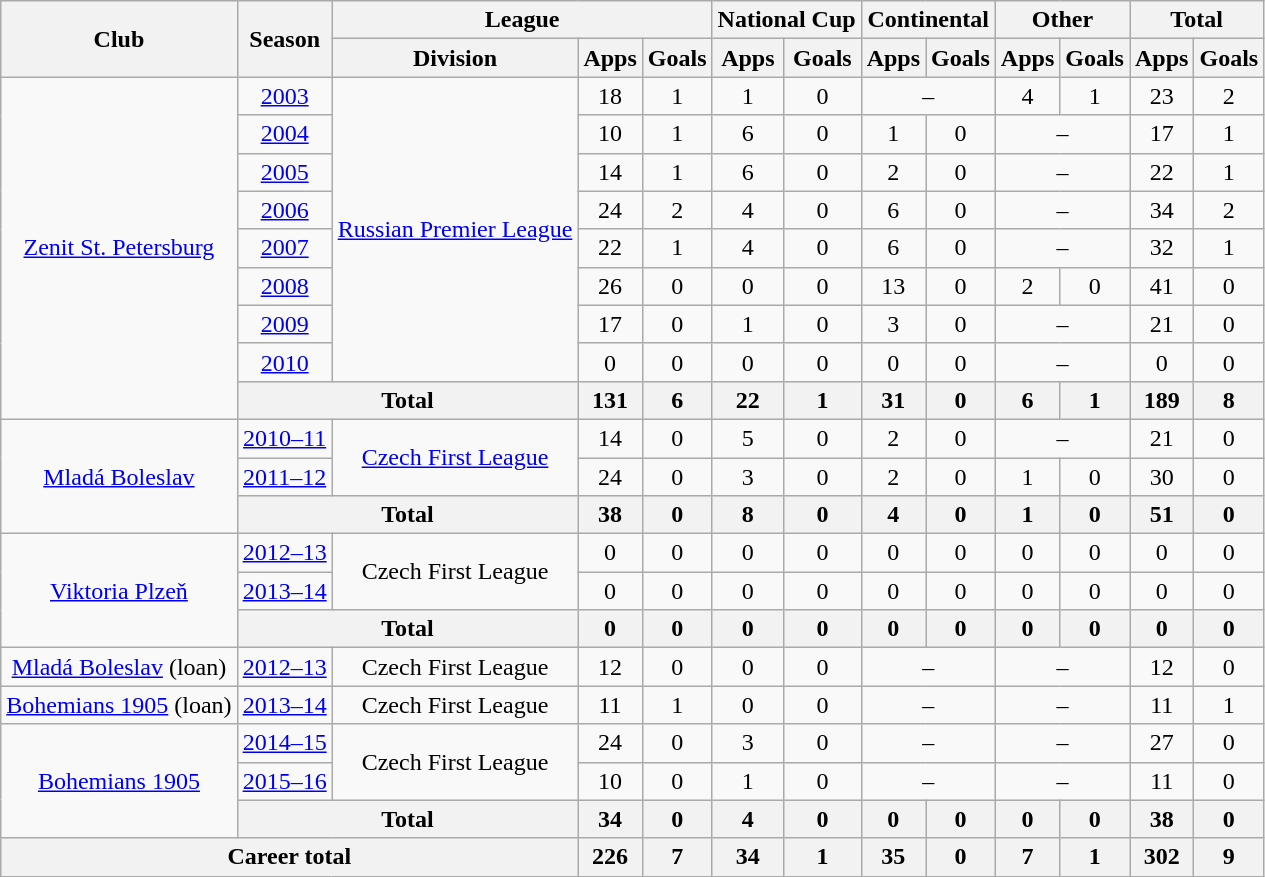<table class="wikitable" style="text-align: center">
<tr>
<th rowspan="2">Club</th>
<th rowspan="2">Season</th>
<th colspan="3">League</th>
<th colspan="2">National Cup</th>
<th colspan="2">Continental</th>
<th colspan="2">Other</th>
<th colspan="2">Total</th>
</tr>
<tr>
<th>Division</th>
<th>Apps</th>
<th>Goals</th>
<th>Apps</th>
<th>Goals</th>
<th>Apps</th>
<th>Goals</th>
<th>Apps</th>
<th>Goals</th>
<th>Apps</th>
<th>Goals</th>
</tr>
<tr>
<td rowspan="9"><a href='#'>Zenit St. Petersburg</a></td>
<td><a href='#'>2003</a></td>
<td rowspan="8"><a href='#'>Russian Premier League</a></td>
<td>18</td>
<td>1</td>
<td>1</td>
<td>0</td>
<td colspan="2">–</td>
<td>4</td>
<td>1</td>
<td>23</td>
<td>2</td>
</tr>
<tr>
<td><a href='#'>2004</a></td>
<td>10</td>
<td>1</td>
<td>6</td>
<td>0</td>
<td>1</td>
<td>0</td>
<td colspan="2">–</td>
<td>17</td>
<td>1</td>
</tr>
<tr>
<td><a href='#'>2005</a></td>
<td>14</td>
<td>1</td>
<td>6</td>
<td>0</td>
<td>2</td>
<td>0</td>
<td colspan="2">–</td>
<td>22</td>
<td>1</td>
</tr>
<tr>
<td><a href='#'>2006</a></td>
<td>24</td>
<td>2</td>
<td>4</td>
<td>0</td>
<td>6</td>
<td>0</td>
<td colspan="2">–</td>
<td>34</td>
<td>2</td>
</tr>
<tr>
<td><a href='#'>2007</a></td>
<td>22</td>
<td>1</td>
<td>4</td>
<td>0</td>
<td>6</td>
<td>0</td>
<td colspan="2">–</td>
<td>32</td>
<td>1</td>
</tr>
<tr>
<td><a href='#'>2008</a></td>
<td>26</td>
<td>0</td>
<td>0</td>
<td>0</td>
<td>13</td>
<td>0</td>
<td>2</td>
<td>0</td>
<td>41</td>
<td>0</td>
</tr>
<tr>
<td><a href='#'>2009</a></td>
<td>17</td>
<td>0</td>
<td>1</td>
<td>0</td>
<td>3</td>
<td>0</td>
<td colspan="2">–</td>
<td>21</td>
<td>0</td>
</tr>
<tr>
<td><a href='#'>2010</a></td>
<td>0</td>
<td>0</td>
<td>0</td>
<td>0</td>
<td>0</td>
<td>0</td>
<td colspan="2">–</td>
<td>0</td>
<td>0</td>
</tr>
<tr>
<th colspan="2">Total</th>
<th>131</th>
<th>6</th>
<th>22</th>
<th>1</th>
<th>31</th>
<th>0</th>
<th>6</th>
<th>1</th>
<th>189</th>
<th>8</th>
</tr>
<tr>
<td rowspan="3"><a href='#'>Mladá Boleslav</a></td>
<td><a href='#'>2010–11</a></td>
<td rowspan="2"><a href='#'>Czech First League</a></td>
<td>14</td>
<td>0</td>
<td>5</td>
<td>0</td>
<td>2</td>
<td>0</td>
<td colspan="2">–</td>
<td>21</td>
<td>0</td>
</tr>
<tr>
<td><a href='#'>2011–12</a></td>
<td>24</td>
<td>0</td>
<td>3</td>
<td>0</td>
<td>2</td>
<td>0</td>
<td>1</td>
<td>0</td>
<td>30</td>
<td>0</td>
</tr>
<tr>
<th colspan="2">Total</th>
<th>38</th>
<th>0</th>
<th>8</th>
<th>0</th>
<th>4</th>
<th>0</th>
<th>1</th>
<th>0</th>
<th>51</th>
<th>0</th>
</tr>
<tr>
<td rowspan="3"><a href='#'>Viktoria Plzeň</a></td>
<td><a href='#'>2012–13</a></td>
<td rowspan="2">Czech First League</td>
<td>0</td>
<td>0</td>
<td>0</td>
<td>0</td>
<td>0</td>
<td>0</td>
<td>0</td>
<td>0</td>
<td>0</td>
<td>0</td>
</tr>
<tr>
<td><a href='#'>2013–14</a></td>
<td>0</td>
<td>0</td>
<td>0</td>
<td>0</td>
<td>0</td>
<td>0</td>
<td>0</td>
<td>0</td>
<td>0</td>
<td>0</td>
</tr>
<tr>
<th colspan="2">Total</th>
<th>0</th>
<th>0</th>
<th>0</th>
<th>0</th>
<th>0</th>
<th>0</th>
<th>0</th>
<th>0</th>
<th>0</th>
<th>0</th>
</tr>
<tr>
<td><a href='#'>Mladá Boleslav</a> (loan)</td>
<td><a href='#'>2012–13</a></td>
<td>Czech First League</td>
<td>12</td>
<td>0</td>
<td>0</td>
<td>0</td>
<td colspan="2">–</td>
<td colspan="2">–</td>
<td>12</td>
<td>0</td>
</tr>
<tr>
<td><a href='#'>Bohemians 1905</a> (loan)</td>
<td><a href='#'>2013–14</a></td>
<td>Czech First League</td>
<td>11</td>
<td>1</td>
<td>0</td>
<td>0</td>
<td colspan="2">–</td>
<td colspan="2">–</td>
<td>11</td>
<td>1</td>
</tr>
<tr>
<td rowspan="3"><a href='#'>Bohemians 1905</a></td>
<td><a href='#'>2014–15</a></td>
<td rowspan="2">Czech First League</td>
<td>24</td>
<td>0</td>
<td>3</td>
<td>0</td>
<td colspan="2">–</td>
<td colspan="2">–</td>
<td>27</td>
<td>0</td>
</tr>
<tr>
<td><a href='#'>2015–16</a></td>
<td>10</td>
<td>0</td>
<td>1</td>
<td>0</td>
<td colspan="2">–</td>
<td colspan="2">–</td>
<td>11</td>
<td>0</td>
</tr>
<tr>
<th colspan="2">Total</th>
<th>34</th>
<th>0</th>
<th>4</th>
<th>0</th>
<th>0</th>
<th>0</th>
<th>0</th>
<th>0</th>
<th>38</th>
<th>0</th>
</tr>
<tr>
<th colspan="3">Career total</th>
<th>226</th>
<th>7</th>
<th>34</th>
<th>1</th>
<th>35</th>
<th>0</th>
<th>7</th>
<th>1</th>
<th>302</th>
<th>9</th>
</tr>
</table>
